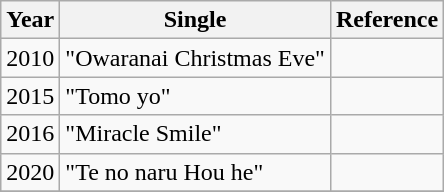<table class="wikitable plainrowheaders" style="text-align:center;">
<tr>
<th scope="col">Year</th>
<th scope="col">Single</th>
<th scope="col">Reference</th>
</tr>
<tr>
<td>2010</td>
<td style="text-align:left;">"Owaranai Christmas Eve"<br></td>
<td></td>
</tr>
<tr>
<td>2015</td>
<td style="text-align:left;">"Tomo yo"<br></td>
<td></td>
</tr>
<tr>
<td>2016</td>
<td style="text-align:left;">"Miracle Smile"<br></td>
<td></td>
</tr>
<tr>
<td>2020</td>
<td style="text-align:left;">"Te no naru Hou he"<br></td>
<td></td>
</tr>
<tr>
</tr>
</table>
